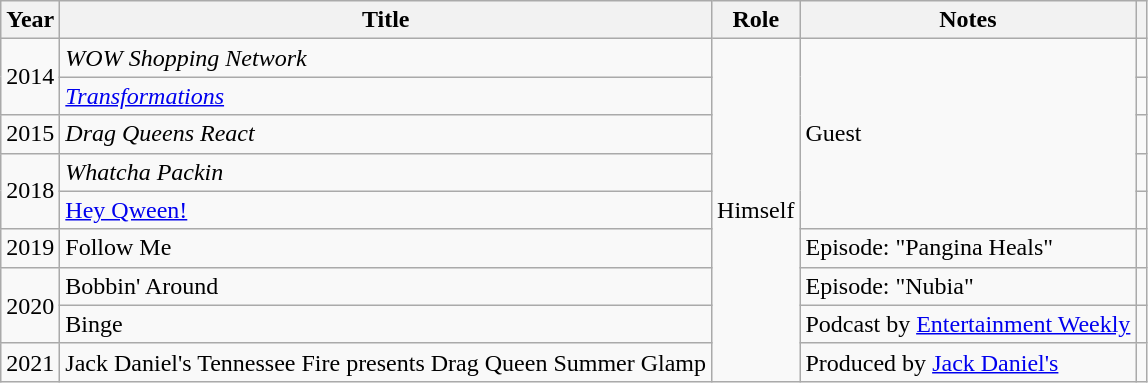<table class="wikitable">
<tr>
<th>Year</th>
<th>Title</th>
<th>Role</th>
<th>Notes</th>
<th></th>
</tr>
<tr>
<td rowspan="2">2014</td>
<td><em>WOW Shopping Network</em></td>
<td rowspan="9">Himself</td>
<td rowspan="5">Guest</td>
<td style="text-align: center;"></td>
</tr>
<tr>
<td><a href='#'><em>Transformations</em></a></td>
<td style="text-align: center;"></td>
</tr>
<tr>
<td>2015</td>
<td><em>Drag Queens React</em></td>
<td style="text-align: center;"></td>
</tr>
<tr>
<td rowspan="2">2018</td>
<td><em>Whatcha Packin<strong></td>
<td style="text-align: center;"></td>
</tr>
<tr>
<td></em><a href='#'>Hey Qween!</a><em></td>
<td style="text-align: center;"></td>
</tr>
<tr>
<td>2019</td>
<td></em>Follow Me<em></td>
<td>Episode: "Pangina Heals"</td>
<td style="text-align: center;"></td>
</tr>
<tr>
<td rowspan="2">2020</td>
<td></em>Bobbin' Around<em></td>
<td>Episode: "Nubia"</td>
<td style="text-align: center;"></td>
</tr>
<tr>
<td></em>Binge<em></td>
<td>Podcast by </em><a href='#'>Entertainment Weekly</a><em></td>
<td style="text-align: center;"></td>
</tr>
<tr>
<td>2021</td>
<td></em>Jack Daniel's Tennessee Fire presents Drag Queen Summer Glamp<em></td>
<td>Produced by <a href='#'>Jack Daniel's</a></td>
<td style="text-align: center;"></td>
</tr>
</table>
